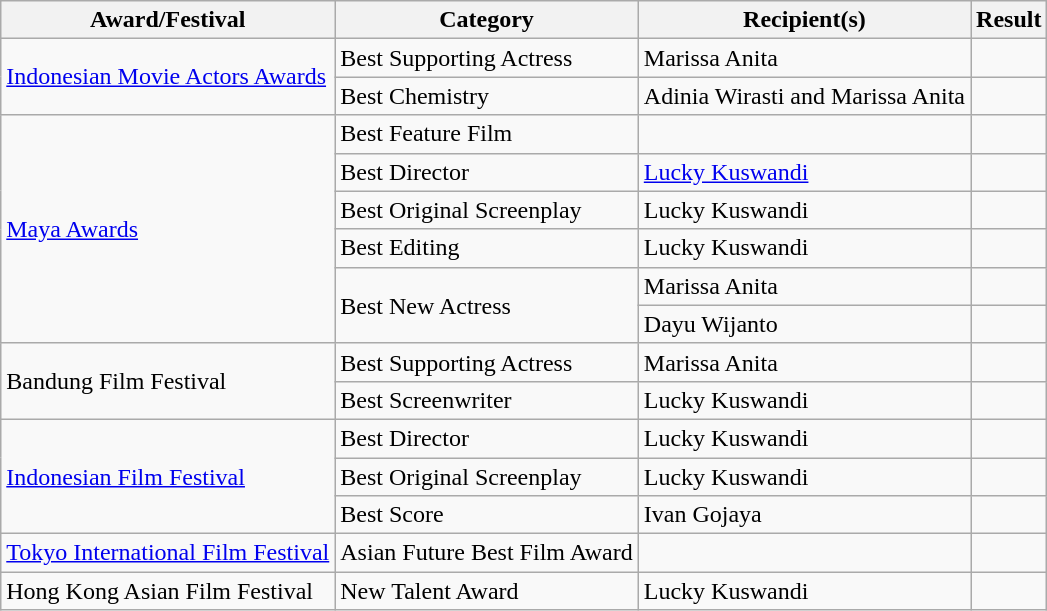<table class="wikitable">
<tr>
<th>Award/Festival</th>
<th>Category</th>
<th>Recipient(s)</th>
<th>Result</th>
</tr>
<tr>
<td rowspan="2"><a href='#'>Indonesian Movie Actors Awards</a></td>
<td>Best Supporting Actress</td>
<td>Marissa Anita</td>
<td></td>
</tr>
<tr>
<td>Best Chemistry</td>
<td>Adinia Wirasti and Marissa Anita</td>
<td></td>
</tr>
<tr>
<td rowspan="6"><a href='#'>Maya Awards</a></td>
<td>Best Feature Film</td>
<td></td>
<td></td>
</tr>
<tr>
<td>Best Director</td>
<td><a href='#'>Lucky Kuswandi</a></td>
<td></td>
</tr>
<tr>
<td>Best Original Screenplay</td>
<td>Lucky Kuswandi</td>
<td></td>
</tr>
<tr>
<td>Best Editing</td>
<td>Lucky Kuswandi</td>
<td></td>
</tr>
<tr>
<td rowspan="2">Best New Actress</td>
<td>Marissa Anita</td>
<td></td>
</tr>
<tr>
<td>Dayu Wijanto</td>
<td></td>
</tr>
<tr>
<td rowspan="2">Bandung Film Festival</td>
<td>Best Supporting Actress</td>
<td>Marissa Anita</td>
<td></td>
</tr>
<tr>
<td>Best Screenwriter</td>
<td>Lucky Kuswandi</td>
<td></td>
</tr>
<tr>
<td rowspan="3"><a href='#'>Indonesian Film Festival</a></td>
<td>Best Director</td>
<td>Lucky Kuswandi</td>
<td></td>
</tr>
<tr>
<td>Best Original Screenplay</td>
<td>Lucky Kuswandi</td>
<td></td>
</tr>
<tr>
<td>Best Score</td>
<td>Ivan Gojaya</td>
<td></td>
</tr>
<tr>
<td><a href='#'>Tokyo International Film Festival</a></td>
<td>Asian Future Best Film Award</td>
<td></td>
<td></td>
</tr>
<tr>
<td>Hong Kong Asian Film Festival</td>
<td>New Talent Award</td>
<td>Lucky Kuswandi</td>
<td></td>
</tr>
</table>
